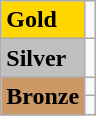<table class="wikitable">
<tr>
<td bgcolor="gold"><strong>Gold</strong></td>
<td></td>
</tr>
<tr>
<td bgcolor="silver"><strong>Silver</strong></td>
<td></td>
</tr>
<tr>
<td rowspan="2" bgcolor="#cc9966"><strong>Bronze</strong></td>
<td></td>
</tr>
<tr>
<td></td>
</tr>
</table>
